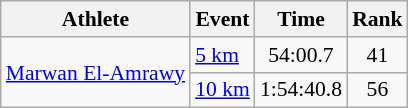<table class=wikitable style="font-size:90%;">
<tr>
<th>Athlete</th>
<th>Event</th>
<th>Time</th>
<th>Rank</th>
</tr>
<tr align=center>
<td align=left rowspan=2><a href='#'>Marwan El-Amrawy</a></td>
<td align=left><a href='#'>5 km</a></td>
<td>54:00.7</td>
<td>41</td>
</tr>
<tr align=center>
<td align=left><a href='#'>10 km</a></td>
<td>1:54:40.8</td>
<td>56</td>
</tr>
</table>
